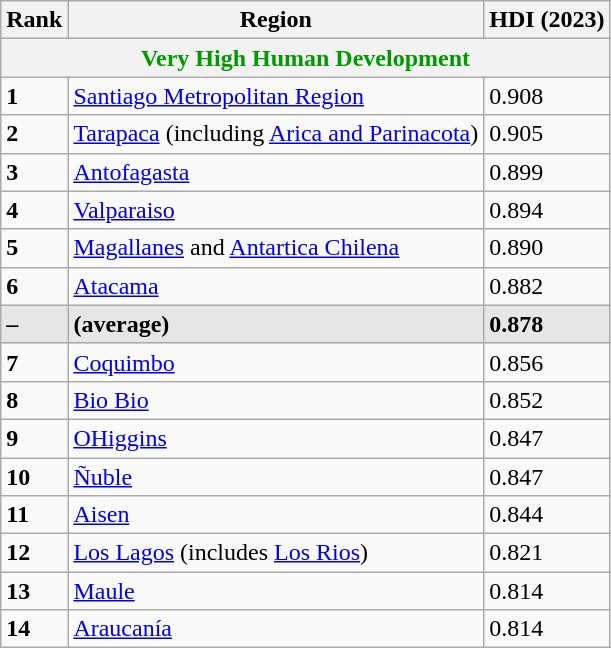<table class="wikitable">
<tr>
<th>Rank</th>
<th>Region</th>
<th>HDI (2023)</th>
</tr>
<tr>
<th colspan="3" style="color:#090;">Very High Human Development</th>
</tr>
<tr>
<td><strong>1</strong></td>
<td><a href='#'>Santiago Metropolitan Region</a></td>
<td>0.908</td>
</tr>
<tr>
<td><strong>2</strong></td>
<td><a href='#'>Tarapaca</a> (including <a href='#'>Arica and Parinacota</a>)</td>
<td>0.905</td>
</tr>
<tr>
<td><strong>3</strong></td>
<td><a href='#'>Antofagasta</a></td>
<td>0.899</td>
</tr>
<tr>
<td><strong>4</strong></td>
<td><a href='#'>Valparaiso</a></td>
<td>0.894</td>
</tr>
<tr>
<td><strong>5</strong></td>
<td><a href='#'>Magallanes</a> and <a href='#'>Antartica Chilena</a></td>
<td>0.890</td>
</tr>
<tr>
<td><strong>6</strong></td>
<td><a href='#'>Atacama</a></td>
<td>0.882</td>
</tr>
<tr style="background:#e6e6e6">
<td><strong>–</strong></td>
<td><strong> (average)</strong></td>
<td><strong>0.878</strong></td>
</tr>
<tr>
<td><strong>7</strong></td>
<td><a href='#'>Coquimbo</a></td>
<td>0.856</td>
</tr>
<tr>
<td><strong>8</strong></td>
<td><a href='#'>Bio Bio</a></td>
<td>0.852</td>
</tr>
<tr>
<td><strong>9</strong></td>
<td><a href='#'>OHiggins</a></td>
<td>0.847</td>
</tr>
<tr>
<td><strong>10</strong></td>
<td><a href='#'>Ñuble</a></td>
<td>0.847</td>
</tr>
<tr>
<td><strong>11</strong></td>
<td><a href='#'>Aisen</a></td>
<td>0.844</td>
</tr>
<tr>
<td><strong>12</strong></td>
<td><a href='#'>Los Lagos</a> (includes <a href='#'>Los Rios</a>)</td>
<td>0.821</td>
</tr>
<tr>
<td><strong>13</strong></td>
<td><a href='#'>Maule</a></td>
<td>0.814</td>
</tr>
<tr>
<td><strong>14</strong></td>
<td><a href='#'>Araucanía</a></td>
<td>0.814</td>
</tr>
</table>
